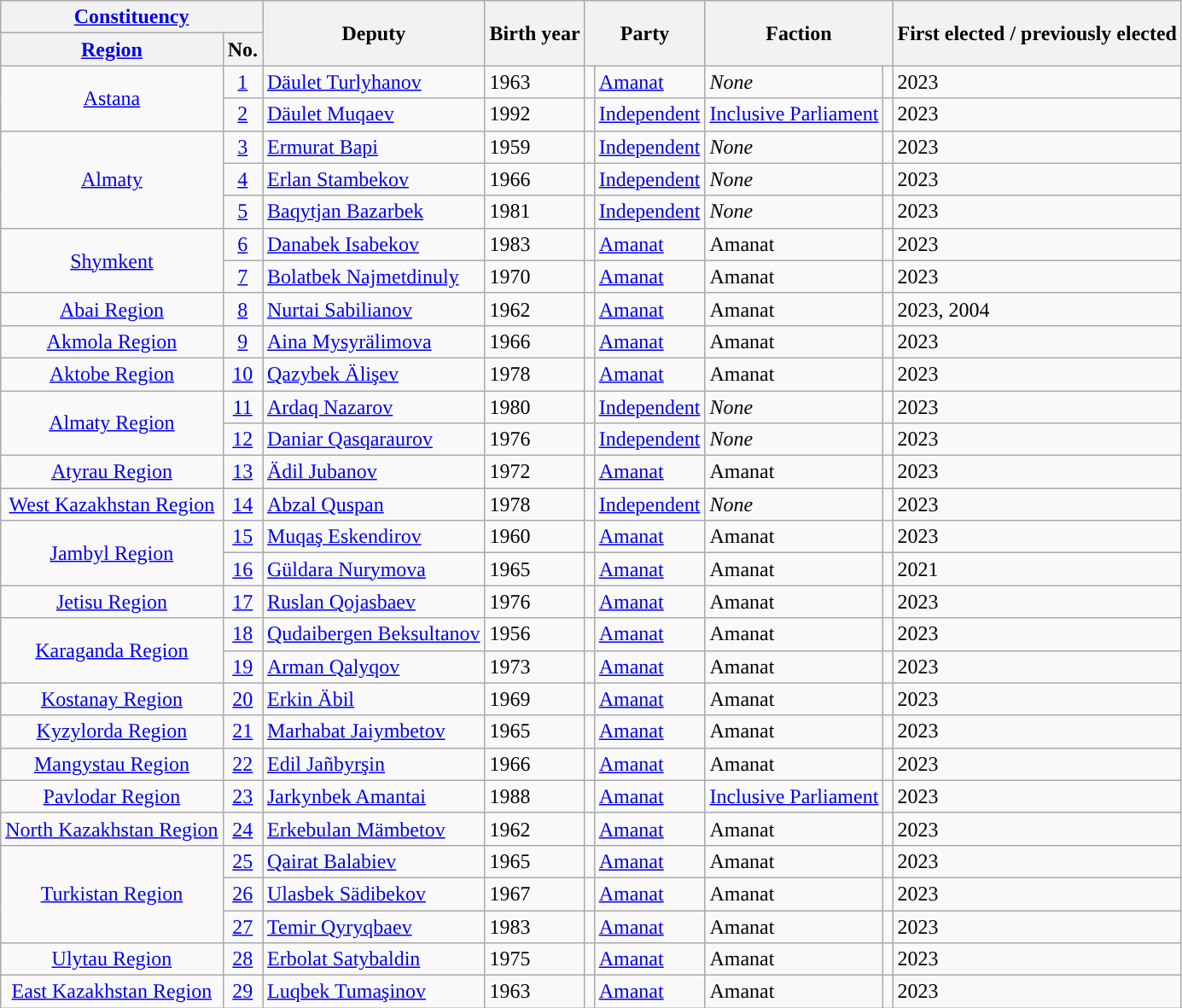<table class="wikitable sortable plainrowheaders" id="votingmembers">
<tr>
<th colspan="2"><a href='#'>Constituency</a></th>
<th rowspan="2">Deputy</th>
<th rowspan="2">Birth year</th>
<th colspan="2" rowspan="2">Party</th>
<th colspan="2" rowspan="2">Faction</th>
<th rowspan="2">First elected / previously elected</th>
</tr>
<tr>
<th scope="col"><a href='#'>Region</a></th>
<th scope="col">No.</th>
</tr>
<tr>
<td rowspan="2" style="text-align:center"><a href='#'>Astana</a></td>
<td style="text-align:center"><a href='#'>1</a></td>
<td><a href='#'>Däulet Turlyhanov</a></td>
<td>1963</td>
<td style="background-color:"></td>
<td><a href='#'>Amanat</a></td>
<td><em>None</em></td>
<td></td>
<td>2023</td>
</tr>
<tr>
<td style="text-align:center"><a href='#'>2</a></td>
<td><a href='#'>Däulet Muqaev</a></td>
<td>1992</td>
<td style="background-color:"></td>
<td><a href='#'>Independent</a></td>
<td><a href='#'>Inclusive Parliament</a></td>
<td></td>
<td>2023</td>
</tr>
<tr>
<td rowspan="3" style="text-align:center"><a href='#'>Almaty</a></td>
<td style="text-align:center"><a href='#'>3</a></td>
<td><a href='#'>Ermurat Bapi</a></td>
<td>1959</td>
<td style="background-color:"></td>
<td><a href='#'>Independent</a></td>
<td><em>None</em></td>
<td></td>
<td>2023</td>
</tr>
<tr>
<td style="text-align:center"><a href='#'>4</a></td>
<td><a href='#'>Erlan Stambekov</a></td>
<td>1966</td>
<td style="background-color:"></td>
<td><a href='#'>Independent</a></td>
<td><em>None</em></td>
<td></td>
<td>2023</td>
</tr>
<tr>
<td style="text-align:center"><a href='#'>5</a></td>
<td><a href='#'>Baqytjan Bazarbek</a></td>
<td>1981</td>
<td style="background-color:"></td>
<td><a href='#'>Independent</a></td>
<td><em>None</em></td>
<td></td>
<td>2023</td>
</tr>
<tr>
<td rowspan="2" style="text-align:center"><a href='#'>Shymkent</a></td>
<td style="text-align:center"><a href='#'>6</a></td>
<td><a href='#'>Danabek Isabekov</a></td>
<td>1983</td>
<td style="background-color:"></td>
<td><a href='#'>Amanat</a></td>
<td>Amanat</td>
<td style="background-color:"></td>
<td>2023</td>
</tr>
<tr>
<td style="text-align:center"><a href='#'>7</a></td>
<td><a href='#'>Bolatbek Najmetdinuly</a></td>
<td>1970</td>
<td style="background-color:"></td>
<td><a href='#'>Amanat</a></td>
<td>Amanat</td>
<td style="background-color:"></td>
<td>2023</td>
</tr>
<tr>
<td style="text-align:center"><a href='#'>Abai Region</a></td>
<td style="text-align:center"><a href='#'>8</a></td>
<td><a href='#'>Nurtai Sabilianov</a></td>
<td>1962</td>
<td style="background-color:"></td>
<td><a href='#'>Amanat</a></td>
<td>Amanat</td>
<td style="background-color:"></td>
<td>2023, 2004</td>
</tr>
<tr>
<td style="text-align:center"><a href='#'>Akmola Region</a></td>
<td style="text-align:center"><a href='#'>9</a></td>
<td><a href='#'>Aina Mysyrälimova</a></td>
<td>1966</td>
<td style="background-color:"></td>
<td><a href='#'>Amanat</a></td>
<td>Amanat</td>
<td style="background-color:"></td>
<td>2023</td>
</tr>
<tr>
<td style="text-align:center"><a href='#'>Aktobe Region</a></td>
<td style="text-align:center"><a href='#'>10</a></td>
<td><a href='#'>Qazybek Älişev</a></td>
<td>1978</td>
<td style="background-color:"></td>
<td><a href='#'>Amanat</a></td>
<td>Amanat</td>
<td style="background-color:"></td>
<td>2023</td>
</tr>
<tr>
<td rowspan="2" style="text-align:center"><a href='#'>Almaty Region</a></td>
<td style="text-align:center"><a href='#'>11</a></td>
<td><a href='#'>Ardaq Nazarov</a></td>
<td>1980</td>
<td style="background-color:"></td>
<td><a href='#'>Independent</a></td>
<td><em>None</em></td>
<td></td>
<td>2023</td>
</tr>
<tr>
<td style="text-align:center"><a href='#'>12</a></td>
<td><a href='#'>Daniar Qasqaraurov</a></td>
<td>1976</td>
<td style="background-color:"></td>
<td><a href='#'>Independent</a></td>
<td><em>None</em></td>
<td></td>
<td>2023</td>
</tr>
<tr>
<td style="text-align:center"><a href='#'>Atyrau Region</a></td>
<td style="text-align:center"><a href='#'>13</a></td>
<td><a href='#'>Ädil Jubanov</a></td>
<td>1972</td>
<td style="background-color:"></td>
<td><a href='#'>Amanat</a></td>
<td>Amanat</td>
<td style="background-color:"></td>
<td>2023</td>
</tr>
<tr>
<td style="text-align:center"><a href='#'>West Kazakhstan Region</a></td>
<td style="text-align:center"><a href='#'>14</a></td>
<td><a href='#'>Abzal Quspan</a></td>
<td>1978</td>
<td style="background-color:"></td>
<td><a href='#'>Independent</a></td>
<td><em>None</em></td>
<td></td>
<td>2023</td>
</tr>
<tr>
<td rowspan="2" style="text-align:center"><a href='#'>Jambyl Region</a></td>
<td style="text-align:center"><a href='#'>15</a></td>
<td><a href='#'>Muqaş Eskendirov</a></td>
<td>1960</td>
<td style="background-color:"></td>
<td><a href='#'>Amanat</a></td>
<td>Amanat</td>
<td style="background-color:"></td>
<td>2023</td>
</tr>
<tr>
<td style="text-align:center"><a href='#'>16</a></td>
<td><a href='#'>Güldara Nurymova</a></td>
<td>1965</td>
<td style="background-color:"></td>
<td><a href='#'>Amanat</a></td>
<td>Amanat</td>
<td style="background-color:"></td>
<td>2021</td>
</tr>
<tr>
<td style="text-align:center"><a href='#'>Jetisu Region</a></td>
<td style="text-align:center"><a href='#'>17</a></td>
<td><a href='#'>Ruslan Qojasbaev</a></td>
<td>1976</td>
<td style="background-color:"></td>
<td><a href='#'>Amanat</a></td>
<td>Amanat</td>
<td style="background-color:"></td>
<td>2023</td>
</tr>
<tr>
<td rowspan="2" style="text-align:center"><a href='#'>Karaganda Region</a></td>
<td style="text-align:center"><a href='#'>18</a></td>
<td><a href='#'>Qudaibergen Beksultanov</a></td>
<td>1956</td>
<td style="background-color:"></td>
<td><a href='#'>Amanat</a></td>
<td>Amanat</td>
<td style="background-color:"></td>
<td>2023</td>
</tr>
<tr>
<td style="text-align:center"><a href='#'>19</a></td>
<td><a href='#'>Arman Qalyqov</a></td>
<td>1973</td>
<td style="background-color:"></td>
<td><a href='#'>Amanat</a></td>
<td>Amanat</td>
<td style="background-color:"></td>
<td>2023</td>
</tr>
<tr>
<td style="text-align:center"><a href='#'>Kostanay Region</a></td>
<td style="text-align:center"><a href='#'>20</a></td>
<td><a href='#'>Erkin Äbil</a></td>
<td>1969</td>
<td style="background-color:"></td>
<td><a href='#'>Amanat</a></td>
<td>Amanat</td>
<td style="background-color:"></td>
<td>2023</td>
</tr>
<tr>
<td style="text-align:center"><a href='#'>Kyzylorda Region</a></td>
<td style="text-align:center"><a href='#'>21</a></td>
<td><a href='#'>Marhabat Jaiymbetov</a></td>
<td>1965</td>
<td style="background-color:"></td>
<td><a href='#'>Amanat</a></td>
<td>Amanat</td>
<td style="background-color:"></td>
<td>2023</td>
</tr>
<tr>
<td style="text-align:center"><a href='#'>Mangystau Region</a></td>
<td style="text-align:center"><a href='#'>22</a></td>
<td><a href='#'>Edil Jañbyrşin</a></td>
<td>1966</td>
<td style="background-color:"></td>
<td><a href='#'>Amanat</a></td>
<td>Amanat</td>
<td style="background-color:"></td>
<td>2023</td>
</tr>
<tr>
<td style="text-align:center"><a href='#'>Pavlodar Region</a></td>
<td style="text-align:center"><a href='#'>23</a></td>
<td><a href='#'>Jarkynbek Amantai</a></td>
<td>1988</td>
<td style="background-color:"></td>
<td><a href='#'>Amanat</a></td>
<td><a href='#'>Inclusive Parliament</a></td>
<td></td>
<td>2023</td>
</tr>
<tr>
<td style="text-align:center"><a href='#'>North Kazakhstan Region</a></td>
<td style="text-align:center"><a href='#'>24</a></td>
<td><a href='#'>Erkebulan Mämbetov</a></td>
<td>1962</td>
<td style="background-color:"></td>
<td><a href='#'>Amanat</a></td>
<td>Amanat</td>
<td style="background-color:"></td>
<td>2023</td>
</tr>
<tr>
<td rowspan="3" style="text-align:center"><a href='#'>Turkistan Region</a></td>
<td style="text-align:center"><a href='#'>25</a></td>
<td><a href='#'>Qairat Balabiev</a></td>
<td>1965</td>
<td style="background-color:"></td>
<td><a href='#'>Amanat</a></td>
<td>Amanat</td>
<td style="background-color:"></td>
<td>2023</td>
</tr>
<tr>
<td style="text-align:center"><a href='#'>26</a></td>
<td><a href='#'>Ulasbek Sädibekov</a></td>
<td>1967</td>
<td style="background-color:"></td>
<td><a href='#'>Amanat</a></td>
<td>Amanat</td>
<td style="background-color:"></td>
<td>2023</td>
</tr>
<tr>
<td style="text-align:center"><a href='#'>27</a></td>
<td><a href='#'>Temir Qyryqbaev</a></td>
<td>1983</td>
<td style="background-color:"></td>
<td><a href='#'>Amanat</a></td>
<td>Amanat</td>
<td style="background-color:"></td>
<td>2023</td>
</tr>
<tr>
<td style="text-align:center"><a href='#'>Ulytau Region</a></td>
<td style="text-align:center"><a href='#'>28</a></td>
<td><a href='#'>Erbolat Satybaldin</a></td>
<td>1975</td>
<td style="background-color:"></td>
<td><a href='#'>Amanat</a></td>
<td>Amanat</td>
<td style="background-color:"></td>
<td>2023</td>
</tr>
<tr>
<td style="text-align:center"><a href='#'>East Kazakhstan Region</a></td>
<td style="text-align:center"><a href='#'>29</a></td>
<td><a href='#'>Luqbek Tumaşinov</a></td>
<td>1963</td>
<td style="background-color:"></td>
<td><a href='#'>Amanat</a></td>
<td>Amanat</td>
<td style="background-color:"></td>
<td>2023</td>
</tr>
</table>
